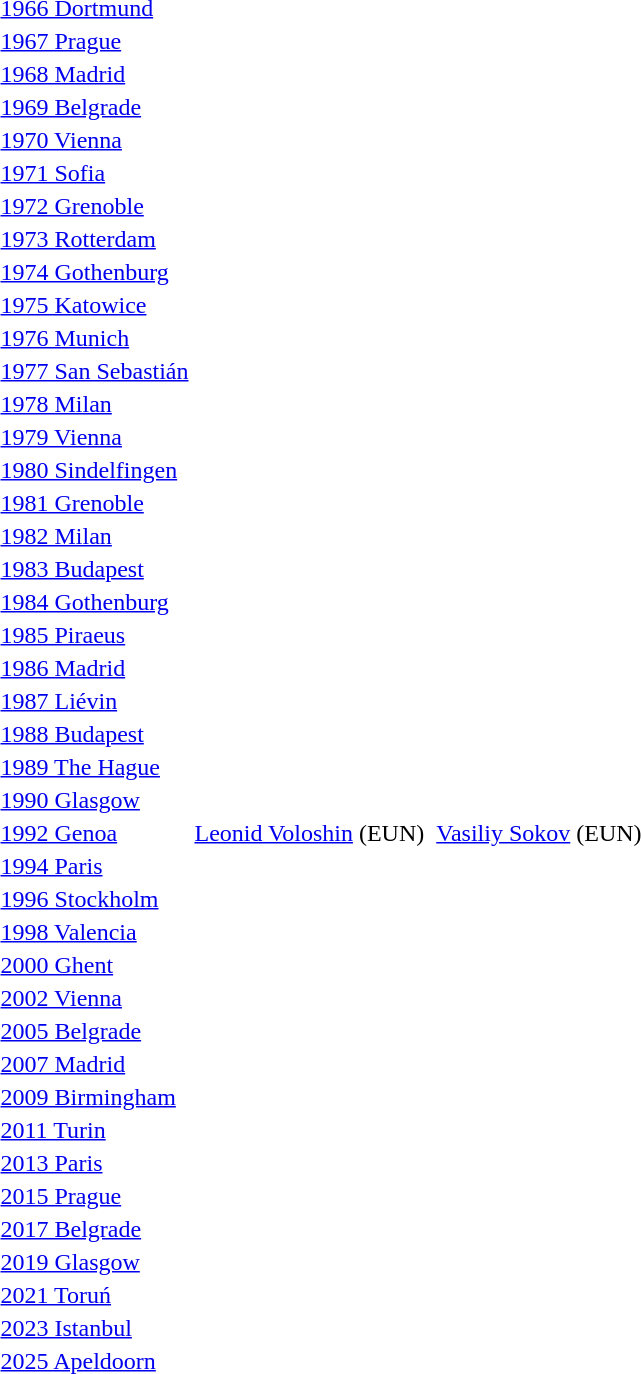<table>
<tr>
<td><a href='#'>1966 Dortmund</a><br></td>
<td></td>
<td></td>
<td></td>
</tr>
<tr>
<td><a href='#'>1967 Prague</a><br></td>
<td></td>
<td></td>
<td></td>
</tr>
<tr>
<td><a href='#'>1968 Madrid</a><br></td>
<td></td>
<td></td>
<td></td>
</tr>
<tr>
<td><a href='#'>1969 Belgrade</a><br></td>
<td></td>
<td></td>
<td></td>
</tr>
<tr>
<td><a href='#'>1970 Vienna</a><br></td>
<td></td>
<td></td>
<td></td>
</tr>
<tr>
<td><a href='#'>1971 Sofia</a><br></td>
<td></td>
<td></td>
<td></td>
</tr>
<tr>
<td><a href='#'>1972 Grenoble</a><br></td>
<td></td>
<td></td>
<td></td>
</tr>
<tr>
<td><a href='#'>1973 Rotterdam</a><br></td>
<td></td>
<td></td>
<td></td>
</tr>
<tr>
<td><a href='#'>1974 Gothenburg</a><br></td>
<td></td>
<td></td>
<td></td>
</tr>
<tr>
<td><a href='#'>1975 Katowice</a><br></td>
<td></td>
<td></td>
<td></td>
</tr>
<tr>
<td><a href='#'>1976 Munich</a><br></td>
<td></td>
<td></td>
<td></td>
</tr>
<tr>
<td><a href='#'>1977 San Sebastián</a><br></td>
<td></td>
<td></td>
<td></td>
</tr>
<tr>
<td><a href='#'>1978 Milan</a><br></td>
<td></td>
<td></td>
<td></td>
</tr>
<tr>
<td><a href='#'>1979 Vienna</a><br></td>
<td></td>
<td></td>
<td></td>
</tr>
<tr>
<td><a href='#'>1980 Sindelfingen</a><br></td>
<td></td>
<td></td>
<td></td>
</tr>
<tr>
<td><a href='#'>1981 Grenoble</a><br></td>
<td></td>
<td></td>
<td></td>
</tr>
<tr>
<td><a href='#'>1982 Milan</a><br></td>
<td></td>
<td></td>
<td></td>
</tr>
<tr>
<td><a href='#'>1983 Budapest</a><br></td>
<td></td>
<td></td>
<td></td>
</tr>
<tr>
<td><a href='#'>1984 Gothenburg</a><br></td>
<td></td>
<td></td>
<td></td>
</tr>
<tr>
<td><a href='#'>1985 Piraeus</a><br></td>
<td></td>
<td></td>
<td></td>
</tr>
<tr>
<td><a href='#'>1986 Madrid</a><br></td>
<td></td>
<td></td>
<td></td>
</tr>
<tr>
<td><a href='#'>1987 Liévin</a><br></td>
<td></td>
<td></td>
<td></td>
</tr>
<tr>
<td><a href='#'>1988 Budapest</a><br></td>
<td></td>
<td></td>
<td></td>
</tr>
<tr>
<td><a href='#'>1989 The Hague</a><br></td>
<td></td>
<td></td>
<td></td>
</tr>
<tr>
<td><a href='#'>1990 Glasgow</a><br></td>
<td></td>
<td></td>
<td></td>
</tr>
<tr>
<td><a href='#'>1992 Genoa</a><br></td>
<td> <a href='#'>Leonid Voloshin</a> (EUN)</td>
<td></td>
<td> <a href='#'>Vasiliy Sokov</a> (EUN)</td>
</tr>
<tr>
<td><a href='#'>1994 Paris</a><br></td>
<td></td>
<td></td>
<td></td>
</tr>
<tr>
<td><a href='#'>1996 Stockholm</a><br></td>
<td></td>
<td></td>
<td></td>
</tr>
<tr>
<td><a href='#'>1998 Valencia</a><br></td>
<td></td>
<td></td>
<td></td>
</tr>
<tr>
<td><a href='#'>2000 Ghent</a><br></td>
<td></td>
<td></td>
<td></td>
</tr>
<tr>
<td><a href='#'>2002 Vienna</a><br></td>
<td></td>
<td></td>
<td></td>
</tr>
<tr>
<td><a href='#'>2005 Belgrade</a><br></td>
<td></td>
<td></td>
<td></td>
</tr>
<tr>
<td><a href='#'>2007 Madrid</a><br></td>
<td></td>
<td></td>
<td></td>
</tr>
<tr>
<td><a href='#'>2009 Birmingham</a><br></td>
<td></td>
<td></td>
<td></td>
</tr>
<tr>
<td><a href='#'>2011 Turin</a><br></td>
<td></td>
<td></td>
<td></td>
</tr>
<tr>
<td><a href='#'>2013 Paris</a><br></td>
<td></td>
<td></td>
<td></td>
</tr>
<tr>
<td><a href='#'>2015 Prague</a><br></td>
<td></td>
<td></td>
<td></td>
</tr>
<tr>
<td><a href='#'>2017 Belgrade</a><br></td>
<td></td>
<td></td>
<td></td>
</tr>
<tr>
<td><a href='#'>2019 Glasgow</a><br></td>
<td></td>
<td></td>
<td></td>
</tr>
<tr>
<td><a href='#'>2021 Toruń</a><br></td>
<td></td>
<td></td>
<td></td>
</tr>
<tr>
<td><a href='#'>2023 Istanbul</a><br></td>
<td></td>
<td></td>
<td></td>
</tr>
<tr>
<td><a href='#'>2025 Apeldoorn</a><br></td>
<td></td>
<td></td>
<td></td>
</tr>
</table>
